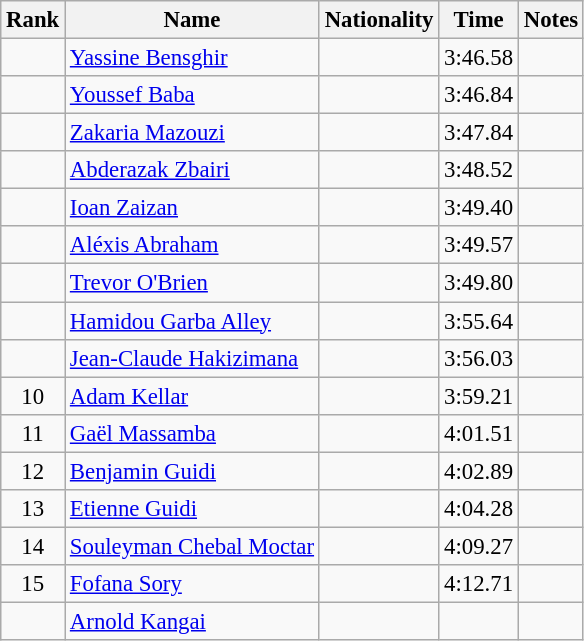<table class="wikitable sortable" style="text-align:center;font-size:95%">
<tr>
<th>Rank</th>
<th>Name</th>
<th>Nationality</th>
<th>Time</th>
<th>Notes</th>
</tr>
<tr>
<td></td>
<td align=left><a href='#'>Yassine Bensghir</a></td>
<td align=left></td>
<td>3:46.58</td>
<td></td>
</tr>
<tr>
<td></td>
<td align=left><a href='#'>Youssef Baba</a></td>
<td align=left></td>
<td>3:46.84</td>
<td></td>
</tr>
<tr>
<td></td>
<td align=left><a href='#'>Zakaria Mazouzi</a></td>
<td align=left></td>
<td>3:47.84</td>
<td></td>
</tr>
<tr>
<td></td>
<td align=left><a href='#'>Abderazak Zbairi</a></td>
<td align=left></td>
<td>3:48.52</td>
<td></td>
</tr>
<tr>
<td></td>
<td align=left><a href='#'>Ioan Zaizan</a></td>
<td align=left></td>
<td>3:49.40</td>
<td></td>
</tr>
<tr>
<td></td>
<td align=left><a href='#'>Aléxis Abraham</a></td>
<td align=left></td>
<td>3:49.57</td>
<td></td>
</tr>
<tr>
<td></td>
<td align=left><a href='#'>Trevor O'Brien</a></td>
<td align=left></td>
<td>3:49.80</td>
<td></td>
</tr>
<tr>
<td></td>
<td align=left><a href='#'>Hamidou Garba Alley</a></td>
<td align=left></td>
<td>3:55.64</td>
<td></td>
</tr>
<tr>
<td></td>
<td align=left><a href='#'>Jean-Claude Hakizimana</a></td>
<td align=left></td>
<td>3:56.03</td>
<td></td>
</tr>
<tr>
<td>10</td>
<td align=left><a href='#'>Adam Kellar</a></td>
<td align=left></td>
<td>3:59.21</td>
<td></td>
</tr>
<tr>
<td>11</td>
<td align=left><a href='#'>Gaël Massamba</a></td>
<td align=left></td>
<td>4:01.51</td>
<td></td>
</tr>
<tr>
<td>12</td>
<td align=left><a href='#'>Benjamin Guidi</a></td>
<td align=left></td>
<td>4:02.89</td>
<td></td>
</tr>
<tr>
<td>13</td>
<td align=left><a href='#'>Etienne Guidi</a></td>
<td align=left></td>
<td>4:04.28</td>
<td></td>
</tr>
<tr>
<td>14</td>
<td align=left><a href='#'>Souleyman Chebal Moctar</a></td>
<td align=left></td>
<td>4:09.27</td>
<td></td>
</tr>
<tr>
<td>15</td>
<td align=left><a href='#'>Fofana Sory</a></td>
<td align=left></td>
<td>4:12.71</td>
<td></td>
</tr>
<tr>
<td></td>
<td align=left><a href='#'>Arnold Kangai</a></td>
<td align=left></td>
<td></td>
<td></td>
</tr>
</table>
